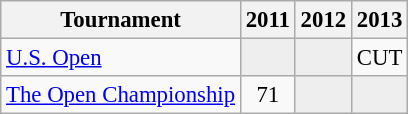<table class="wikitable" style="font-size:95%;text-align:center;">
<tr>
<th>Tournament</th>
<th>2011</th>
<th>2012</th>
<th>2013</th>
</tr>
<tr>
<td align=left><a href='#'>U.S. Open</a></td>
<td style="background:#eeeeee;"></td>
<td style="background:#eeeeee;"></td>
<td>CUT</td>
</tr>
<tr>
<td align=left><a href='#'>The Open Championship</a></td>
<td>71</td>
<td style="background:#eeeeee;"></td>
<td style="background:#eeeeee;"></td>
</tr>
</table>
